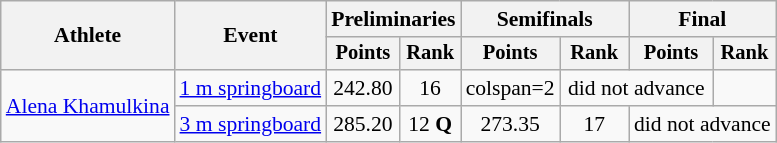<table class=wikitable style="font-size:90%;">
<tr>
<th rowspan="2">Athlete</th>
<th rowspan="2">Event</th>
<th colspan="2">Preliminaries</th>
<th colspan="2">Semifinals</th>
<th colspan="2">Final</th>
</tr>
<tr style="font-size:95%">
<th>Points</th>
<th>Rank</th>
<th>Points</th>
<th>Rank</th>
<th>Points</th>
<th>Rank</th>
</tr>
<tr align=center>
<td align=left rowspan=2><a href='#'>Alena Khamulkina</a></td>
<td align=left><a href='#'>1 m springboard</a></td>
<td>242.80</td>
<td>16</td>
<td>colspan=2 </td>
<td colspan=2>did not advance</td>
</tr>
<tr align=center>
<td align=left><a href='#'>3 m springboard</a></td>
<td>285.20</td>
<td>12 <strong>Q</strong></td>
<td>273.35</td>
<td>17</td>
<td colspan=2>did not advance</td>
</tr>
</table>
